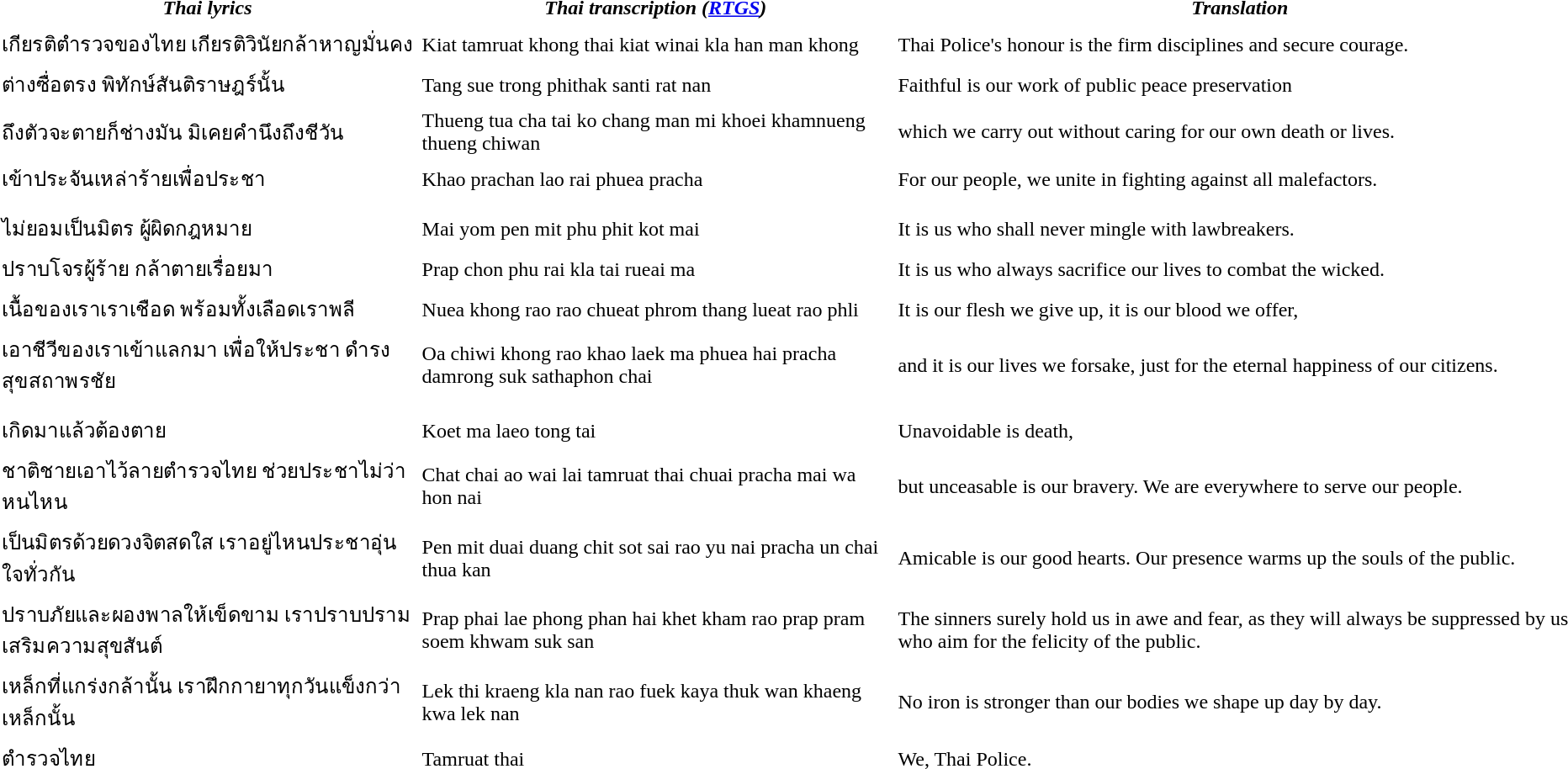<table cellspacing=5>
<tr>
<th><em>Thai lyrics</em></th>
<th><em>Thai transcription (<a href='#'>RTGS</a>)</em></th>
<th><em>Translation</em></th>
</tr>
<tr>
<td>เกียรติตำรวจของไทย เกียรติวินัยกล้าหาญมั่นคง</td>
<td>Kiat tamruat khong thai kiat winai kla han man khong</td>
<td>Thai Police's honour is the firm disciplines and secure courage.</td>
</tr>
<tr>
<td>ต่างซื่อตรง พิทักษ์สันติราษฎร์นั้น</td>
<td>Tang sue trong phithak santi rat nan</td>
<td>Faithful is our work of public peace preservation</td>
</tr>
<tr>
<td>ถึงตัวจะตายก็ช่างมัน มิเคยคำนึงถึงชีวัน</td>
<td>Thueng tua cha tai ko chang man mi khoei khamnueng thueng chiwan</td>
<td>which we carry out without caring for our own death or lives.</td>
</tr>
<tr>
<td>เข้าประจันเหล่าร้ายเพื่อประชา</td>
<td>Khao prachan lao rai phuea pracha</td>
<td>For our people, we unite in fighting against all malefactors.</td>
</tr>
<tr>
<td></td>
<td></td>
</tr>
<tr>
<td>ไม่ยอมเป็นมิตร ผู้ผิดกฎหมาย</td>
<td>Mai yom pen mit phu phit kot mai</td>
<td>It is us who shall never mingle with lawbreakers.</td>
</tr>
<tr>
<td>ปราบโจรผู้ร้าย กล้าตายเรื่อยมา</td>
<td>Prap chon phu rai kla tai rueai ma</td>
<td>It is us who always sacrifice our lives to combat the wicked.</td>
</tr>
<tr>
<td>เนื้อของเราเราเชือด พร้อมทั้งเลือดเราพลี</td>
<td>Nuea khong rao rao chueat phrom thang lueat rao phli</td>
<td>It is our flesh we give up, it is our blood we offer,</td>
</tr>
<tr>
<td>เอาชีวีของเราเข้าแลกมา เพื่อให้ประชา ดำรงสุขสถาพรชัย</td>
<td>Oa chiwi khong rao khao laek ma phuea hai pracha damrong suk sathaphon chai</td>
<td>and it is our lives we forsake, just for the eternal happiness of our citizens.</td>
</tr>
<tr>
<td></td>
<td></td>
</tr>
<tr>
<td>เกิดมาแล้วต้องตาย</td>
<td>Koet ma laeo tong tai</td>
<td>Unavoidable is death,</td>
</tr>
<tr>
<td>ชาติชายเอาไว้ลายตำรวจไทย ช่วยประชาไม่ว่าหนไหน</td>
<td>Chat chai ao wai lai tamruat thai chuai pracha mai wa hon nai</td>
<td>but unceasable is our bravery. We are everywhere to serve our people.</td>
</tr>
<tr>
<td>เป็นมิตรด้วยดวงจิตสดใส เราอยู่ไหนประชาอุ่นใจทั่วกัน</td>
<td>Pen mit duai duang chit sot sai rao yu nai pracha un chai thua kan</td>
<td>Amicable is our good hearts. Our presence warms up the souls of the public.</td>
</tr>
<tr>
<td>ปราบภัยและผองพาลให้เข็ดขาม เราปราบปรามเสริมความสุขสันต์</td>
<td>Prap phai lae phong phan hai khet kham rao prap pram soem khwam suk san</td>
<td>The sinners surely hold us in awe and fear, as they will always be suppressed by us who aim for the felicity of the public.</td>
</tr>
<tr>
<td>เหล็กที่แกร่งกล้านั้น เราฝึกกายาทุกวันแข็งกว่าเหล็กนั้น</td>
<td>Lek thi kraeng kla nan rao fuek kaya thuk wan khaeng kwa lek nan</td>
<td>No iron is stronger than our bodies we shape up day by day.</td>
</tr>
<tr>
<td>ตำรวจไทย</td>
<td>Tamruat thai</td>
<td>We, Thai Police.</td>
</tr>
<tr>
</tr>
</table>
